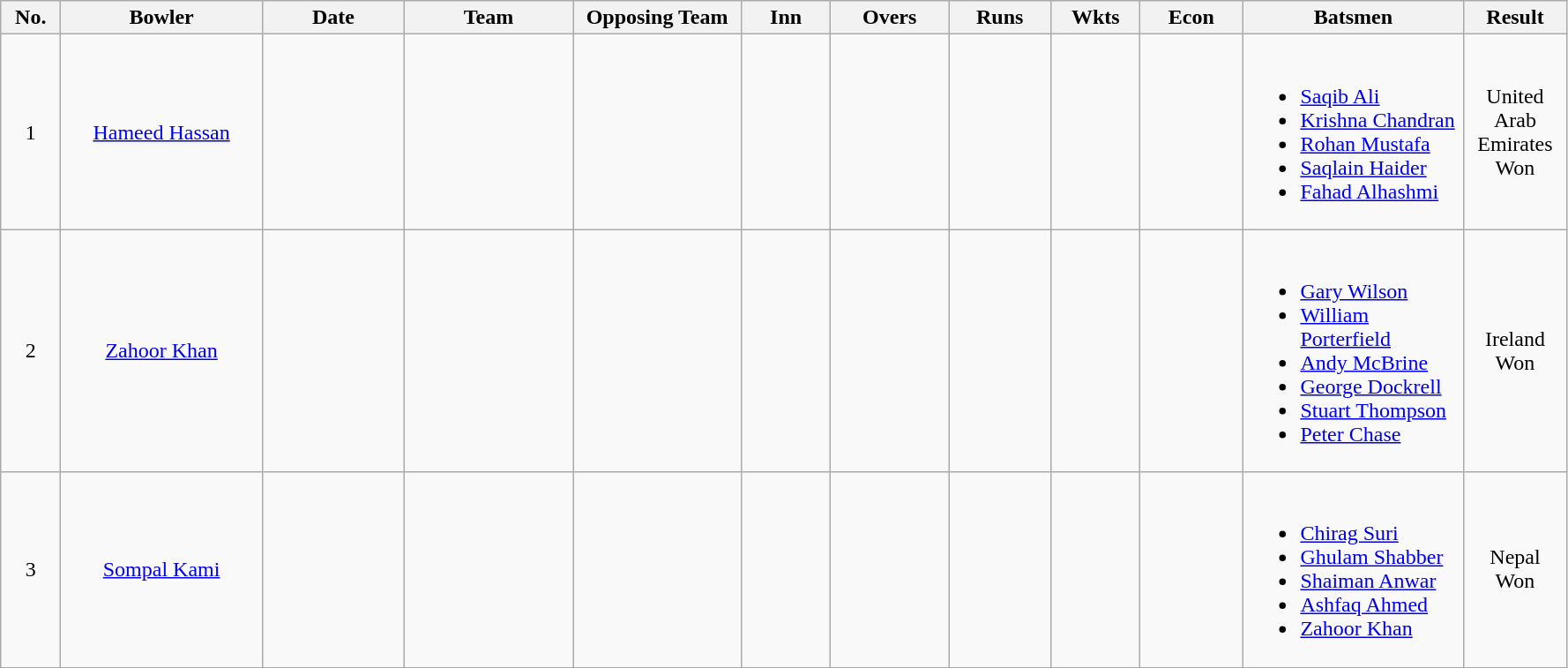<table class="wikitable" style="font-size: 100%">
<tr align=center>
<th scope="col" width="38">No.</th>
<th scope="col" width="145">Bowler</th>
<th scope="col" width="100">Date</th>
<th scope="col" width="120">Team</th>
<th scope="col" width="120">Opposing Team</th>
<th scope="col" width="60">Inn</th>
<th scope="col" width="82">Overs</th>
<th scope="col" width="70">Runs</th>
<th scope="col" width="60">Wkts</th>
<th scope="col" width="70">Econ</th>
<th scope="col" width="160" class="unsortable">Batsmen</th>
<th scope="col" width="70">Result</th>
</tr>
<tr align=center>
<td scope="row">1</td>
<td><a href='#'>Hameed Hassan</a></td>
<td></td>
<td></td>
<td></td>
<td></td>
<td></td>
<td></td>
<td></td>
<td></td>
<td align=left><br><ul><li><a href='#'>Saqib Ali</a></li><li><a href='#'>Krishna Chandran</a></li><li><a href='#'>Rohan Mustafa</a></li><li><a href='#'>Saqlain Haider</a></li><li><a href='#'>Fahad Alhashmi</a></li></ul></td>
<td>United Arab Emirates Won</td>
</tr>
<tr align=center>
<td scope="row">2</td>
<td><a href='#'>Zahoor Khan</a></td>
<td></td>
<td></td>
<td></td>
<td></td>
<td></td>
<td></td>
<td></td>
<td></td>
<td align=left><br><ul><li><a href='#'>Gary Wilson</a></li><li><a href='#'>William Porterfield</a></li><li><a href='#'>Andy McBrine</a></li><li><a href='#'>George Dockrell</a></li><li><a href='#'>Stuart Thompson</a></li><li><a href='#'>Peter Chase</a></li></ul></td>
<td>Ireland Won</td>
</tr>
<tr align=center>
<td scope="row">3</td>
<td><a href='#'>Sompal Kami</a></td>
<td></td>
<td></td>
<td></td>
<td></td>
<td></td>
<td></td>
<td></td>
<td></td>
<td align=left><br><ul><li><a href='#'>Chirag Suri</a></li><li><a href='#'>Ghulam Shabber</a></li><li><a href='#'>Shaiman Anwar</a></li><li><a href='#'>Ashfaq Ahmed</a></li><li><a href='#'>Zahoor Khan</a></li></ul></td>
<td>Nepal Won</td>
</tr>
</table>
